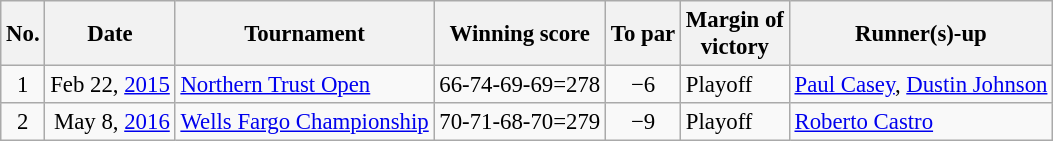<table class="wikitable" style="font-size:95%;">
<tr>
<th>No.</th>
<th>Date</th>
<th>Tournament</th>
<th>Winning score</th>
<th>To par</th>
<th>Margin of<br>victory</th>
<th>Runner(s)-up</th>
</tr>
<tr>
<td align=center>1</td>
<td align=right>Feb 22, <a href='#'>2015</a></td>
<td><a href='#'>Northern Trust Open</a></td>
<td>66-74-69-69=278</td>
<td align=center>−6</td>
<td>Playoff</td>
<td> <a href='#'>Paul Casey</a>,  <a href='#'>Dustin Johnson</a></td>
</tr>
<tr>
<td align=center>2</td>
<td align=right>May 8, <a href='#'>2016</a></td>
<td><a href='#'>Wells Fargo Championship</a></td>
<td>70-71-68-70=279</td>
<td align=center>−9</td>
<td>Playoff</td>
<td> <a href='#'>Roberto Castro</a></td>
</tr>
</table>
